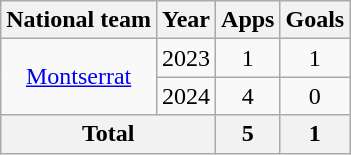<table class="wikitable" style="text-align: center;">
<tr>
<th>National team</th>
<th>Year</th>
<th>Apps</th>
<th>Goals</th>
</tr>
<tr>
<td rowspan="2"><a href='#'>Montserrat</a></td>
<td>2023</td>
<td>1</td>
<td>1</td>
</tr>
<tr>
<td>2024</td>
<td>4</td>
<td>0</td>
</tr>
<tr>
<th colspan=2>Total</th>
<th>5</th>
<th>1</th>
</tr>
</table>
